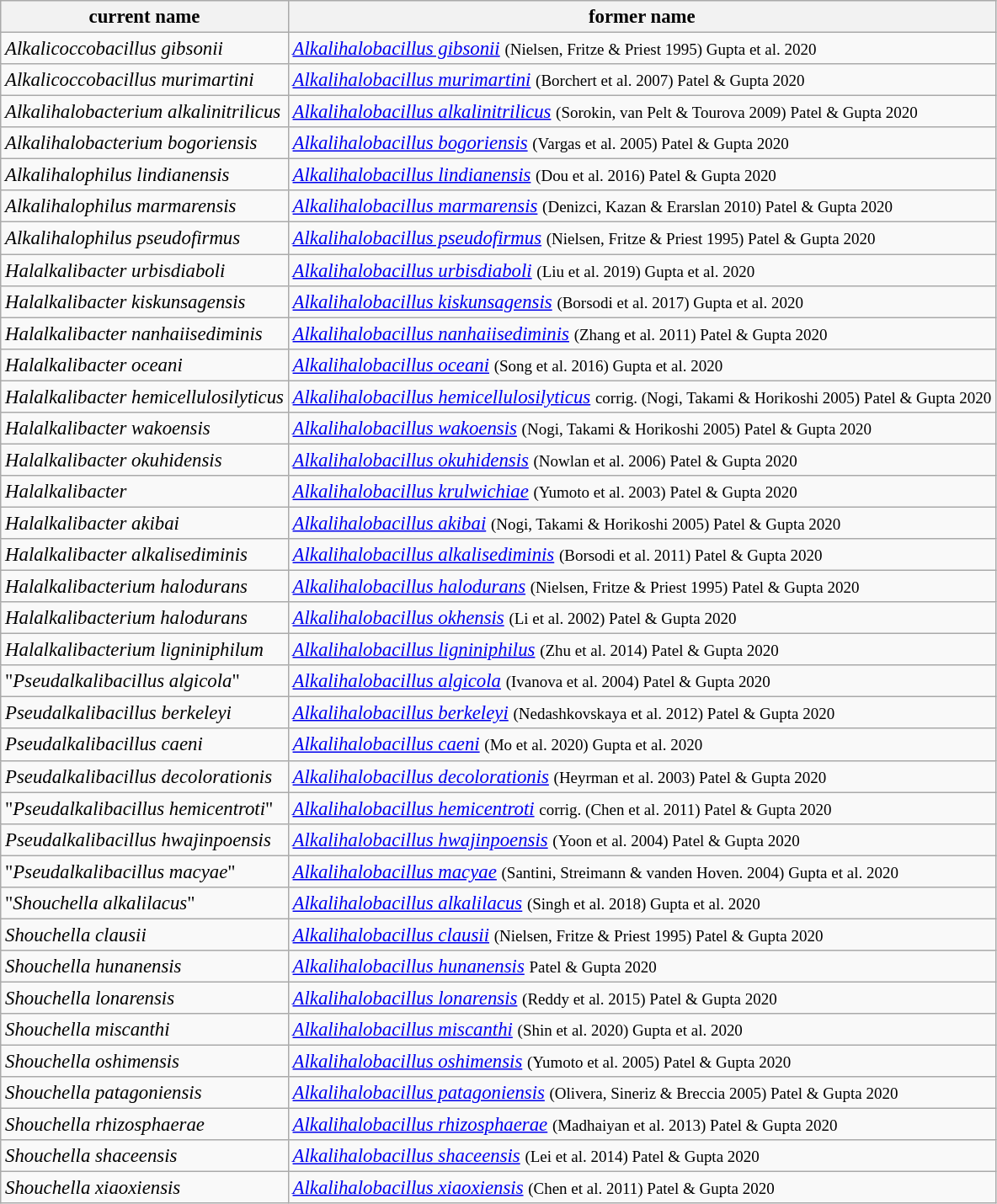<table class="wikitable sortable" style="width:; font-size: 95%;">
<tr>
<th>current name</th>
<th>former name</th>
</tr>
<tr>
<td><em>Alkalicoccobacillus gibsonii</em></td>
<td><em><a href='#'>Alkalihalobacillus gibsonii</a></em> <small>(Nielsen, Fritze & Priest 1995) Gupta et al. 2020</small></td>
</tr>
<tr>
<td><em>Alkalicoccobacillus murimartini</em></td>
<td><em><a href='#'>Alkalihalobacillus murimartini</a></em> <small>(Borchert et al. 2007) Patel & Gupta 2020</small></td>
</tr>
<tr>
<td><em>Alkalihalobacterium alkalinitrilicus</em></td>
<td><em><a href='#'>Alkalihalobacillus alkalinitrilicus</a></em> <small>(Sorokin, van Pelt & Tourova 2009) Patel & Gupta 2020</small></td>
</tr>
<tr>
<td><em>Alkalihalobacterium bogoriensis</em></td>
<td><em><a href='#'>Alkalihalobacillus bogoriensis</a></em> <small>(Vargas et al. 2005) Patel & Gupta 2020</small></td>
</tr>
<tr>
<td><em>Alkalihalophilus lindianensis</em></td>
<td><em><a href='#'>Alkalihalobacillus lindianensis</a></em> <small>(Dou et al. 2016) Patel & Gupta 2020</small></td>
</tr>
<tr>
<td><em>Alkalihalophilus marmarensis</em></td>
<td><em><a href='#'>Alkalihalobacillus marmarensis</a></em> <small>(Denizci, Kazan & Erarslan 2010) Patel & Gupta 2020</small></td>
</tr>
<tr>
<td><em>Alkalihalophilus pseudofirmus</em></td>
<td><em><a href='#'>Alkalihalobacillus pseudofirmus</a></em> <small>(Nielsen, Fritze & Priest 1995) Patel & Gupta 2020</small></td>
</tr>
<tr>
<td><em>Halalkalibacter urbisdiaboli</em></td>
<td><em><a href='#'>Alkalihalobacillus urbisdiaboli</a></em> <small>(Liu et al. 2019) Gupta et al. 2020</small></td>
</tr>
<tr>
<td><em>Halalkalibacter kiskunsagensis</em></td>
<td><em><a href='#'>Alkalihalobacillus kiskunsagensis</a></em> <small>(Borsodi et al. 2017) Gupta et al. 2020</small></td>
</tr>
<tr>
<td><em>Halalkalibacter nanhaiisediminis</em></td>
<td><em><a href='#'>Alkalihalobacillus nanhaiisediminis</a></em> <small>(Zhang et al. 2011) Patel & Gupta 2020</small></td>
</tr>
<tr>
<td><em>Halalkalibacter oceani</em></td>
<td><em><a href='#'>Alkalihalobacillus oceani</a></em> <small>(Song et al. 2016) Gupta et al. 2020</small></td>
</tr>
<tr>
<td><em>Halalkalibacter hemicellulosilyticus</em></td>
<td><em><a href='#'>Alkalihalobacillus hemicellulosilyticus</a></em> <small>corrig. (Nogi, Takami & Horikoshi 2005) Patel & Gupta 2020</small></td>
</tr>
<tr>
<td><em>Halalkalibacter wakoensis</em></td>
<td><em><a href='#'>Alkalihalobacillus wakoensis</a></em> <small>(Nogi, Takami & Horikoshi 2005) Patel & Gupta 2020</small></td>
</tr>
<tr>
<td><em>Halalkalibacter okuhidensis</em></td>
<td><em><a href='#'>Alkalihalobacillus okuhidensis</a></em> <small>(Nowlan et al. 2006) Patel & Gupta 2020</small></td>
</tr>
<tr>
<td><em>Halalkalibacter </em></td>
<td><em><a href='#'>Alkalihalobacillus krulwichiae</a></em> <small>(Yumoto et al. 2003) Patel & Gupta 2020</small></td>
</tr>
<tr>
<td><em>Halalkalibacter akibai</em></td>
<td><em><a href='#'>Alkalihalobacillus akibai</a></em> <small>(Nogi, Takami & Horikoshi 2005) Patel & Gupta 2020</small></td>
</tr>
<tr>
<td><em>Halalkalibacter alkalisediminis</em></td>
<td><em><a href='#'>Alkalihalobacillus alkalisediminis</a></em> <small>(Borsodi et al. 2011) Patel & Gupta 2020</small></td>
</tr>
<tr>
<td><em>Halalkalibacterium halodurans</em></td>
<td><em><a href='#'>Alkalihalobacillus halodurans</a></em> <small>(Nielsen, Fritze & Priest 1995) Patel & Gupta 2020</small></td>
</tr>
<tr>
<td><em>Halalkalibacterium halodurans</em></td>
<td><em><a href='#'>Alkalihalobacillus okhensis</a></em> <small>(Li et al. 2002) Patel & Gupta 2020</small></td>
</tr>
<tr>
<td><em>Halalkalibacterium ligniniphilum</em></td>
<td><em><a href='#'>Alkalihalobacillus ligniniphilus</a></em> <small>(Zhu et al. 2014) Patel & Gupta 2020</small></td>
</tr>
<tr>
<td>"<em>Pseudalkalibacillus algicola</em>"</td>
<td><em><a href='#'>Alkalihalobacillus algicola</a></em> <small>(Ivanova et al. 2004) Patel & Gupta 2020</small></td>
</tr>
<tr>
<td><em>Pseudalkalibacillus berkeleyi</em></td>
<td><em><a href='#'>Alkalihalobacillus berkeleyi</a></em> <small>(Nedashkovskaya et al. 2012) Patel & Gupta 2020</small></td>
</tr>
<tr>
<td><em>Pseudalkalibacillus caeni</em></td>
<td><em><a href='#'>Alkalihalobacillus caeni</a></em> <small>(Mo et al. 2020) Gupta et al. 2020</small></td>
</tr>
<tr>
<td><em>Pseudalkalibacillus decolorationis</em></td>
<td><em><a href='#'>Alkalihalobacillus decolorationis</a></em> <small>(Heyrman et al. 2003) Patel & Gupta 2020</small></td>
</tr>
<tr>
<td>"<em>Pseudalkalibacillus hemicentroti</em>"</td>
<td><em><a href='#'>Alkalihalobacillus hemicentroti</a></em> <small>corrig. (Chen et al. 2011) Patel & Gupta 2020</small></td>
</tr>
<tr>
<td><em>Pseudalkalibacillus hwajinpoensis</em></td>
<td><em><a href='#'>Alkalihalobacillus hwajinpoensis</a></em> <small>(Yoon et al. 2004) Patel & Gupta 2020</small></td>
</tr>
<tr>
<td>"<em>Pseudalkalibacillus macyae</em>"</td>
<td><em><a href='#'>Alkalihalobacillus macyae</a></em> <small>(Santini, Streimann & vanden Hoven. 2004) Gupta et al. 2020</small></td>
</tr>
<tr>
<td>"<em>Shouchella alkalilacus</em>"</td>
<td><em><a href='#'>Alkalihalobacillus alkalilacus</a></em> <small>(Singh et al. 2018) Gupta et al. 2020</small></td>
</tr>
<tr>
<td><em>Shouchella clausii</em></td>
<td><em><a href='#'>Alkalihalobacillus clausii</a></em> <small>(Nielsen, Fritze & Priest 1995) Patel & Gupta 2020</small></td>
</tr>
<tr>
<td><em>Shouchella hunanensis</em></td>
<td><em><a href='#'>Alkalihalobacillus hunanensis</a></em> <small>Patel & Gupta 2020</small></td>
</tr>
<tr>
<td><em>Shouchella lonarensis</em></td>
<td><em><a href='#'>Alkalihalobacillus lonarensis</a></em> <small>(Reddy et al. 2015) Patel & Gupta 2020</small></td>
</tr>
<tr>
<td><em>Shouchella miscanthi</em></td>
<td><em><a href='#'>Alkalihalobacillus miscanthi</a></em> <small>(Shin et al. 2020) Gupta et al. 2020</small></td>
</tr>
<tr>
<td><em>Shouchella oshimensis</em></td>
<td><em><a href='#'>Alkalihalobacillus oshimensis</a></em> <small>(Yumoto et al. 2005) Patel & Gupta 2020</small></td>
</tr>
<tr>
<td><em>Shouchella patagoniensis</em></td>
<td><em><a href='#'>Alkalihalobacillus patagoniensis</a></em> <small>(Olivera, Sineriz & Breccia 2005) Patel & Gupta 2020</small></td>
</tr>
<tr>
<td><em>Shouchella rhizosphaerae</em></td>
<td><em><a href='#'>Alkalihalobacillus rhizosphaerae</a></em> <small>(Madhaiyan et al. 2013) Patel & Gupta 2020</small></td>
</tr>
<tr>
<td><em>Shouchella shaceensis</em></td>
<td><em><a href='#'>Alkalihalobacillus shaceensis</a></em> <small>(Lei et al. 2014) Patel & Gupta 2020</small></td>
</tr>
<tr>
<td><em>Shouchella xiaoxiensis</em></td>
<td><em><a href='#'>Alkalihalobacillus xiaoxiensis</a></em> <small>(Chen et al. 2011) Patel & Gupta 2020</small></td>
</tr>
</table>
